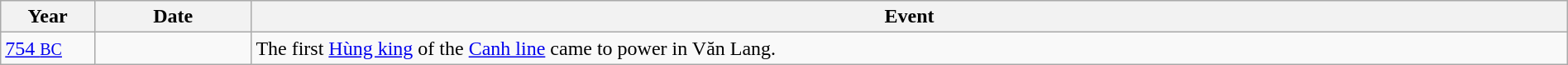<table class="wikitable" width="100%">
<tr>
<th style="width:6%">Year</th>
<th style="width:10%">Date</th>
<th>Event</th>
</tr>
<tr>
<td><a href='#'>754 <small>BC</small></a></td>
<td></td>
<td>The first <a href='#'>Hùng king</a> of the <a href='#'>Canh line</a> came to power in Văn Lang.</td>
</tr>
</table>
